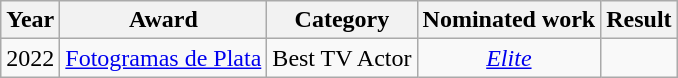<table class="wikitable" style="text-align:center;"|>
<tr>
<th scope="row">Year</th>
<th scope="row">Award</th>
<th scope="row">Category</th>
<th scope="row">Nominated work</th>
<th scope="row">Result</th>
</tr>
<tr>
<td>2022</td>
<td><a href='#'>Fotogramas de Plata</a></td>
<td>Best TV Actor</td>
<td><a href='#'><em>Elite</em></a></td>
<td></td>
</tr>
</table>
